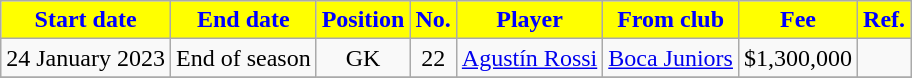<table class="wikitable sortable">
<tr>
<th style="background:yellow; color:blue;"><strong>Start date</strong></th>
<th style="background:yellow; color:blue;"><strong>End date</strong></th>
<th style="background:yellow; color:blue;"><strong>Position</strong></th>
<th style="background:yellow; color:blue;"><strong>No.</strong></th>
<th style="background:yellow; color:blue;"><strong>Player</strong></th>
<th style="background:yellow; color:blue;"><strong>From club</strong></th>
<th style="background:yellow; color:blue;"><strong>Fee</strong></th>
<th style="background:yellow; color:blue;"><strong>Ref.</strong></th>
</tr>
<tr>
<td>24 January 2023</td>
<td>End of season</td>
<td style="text-align:center;">GK</td>
<td style="text-align:center;">22</td>
<td style="text-align:left;"> <a href='#'>Agustín Rossi</a></td>
<td style="text-align:left;"> <a href='#'>Boca Juniors</a></td>
<td>$1,300,000</td>
<td></td>
</tr>
<tr>
</tr>
</table>
